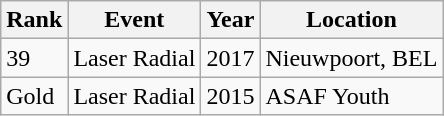<table class="wikitable">
<tr>
<th>Rank</th>
<th>Event</th>
<th>Year</th>
<th>Location</th>
</tr>
<tr>
<td>39</td>
<td>Laser Radial</td>
<td>2017</td>
<td>Nieuwpoort, BEL</td>
</tr>
<tr>
<td>Gold</td>
<td>Laser Radial</td>
<td>2015</td>
<td>ASAF Youth</td>
</tr>
</table>
